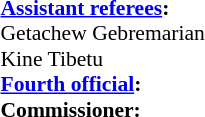<table width=50% style="font-size: 90%">
<tr>
<td><br><strong><a href='#'>Assistant referees</a>:</strong>
<br>Getachew Gebremarian
<br>Kine Tibetu<br><strong><a href='#'>Fourth official</a>:</strong><br><strong>Commissioner:</strong>
<br></td>
</tr>
</table>
